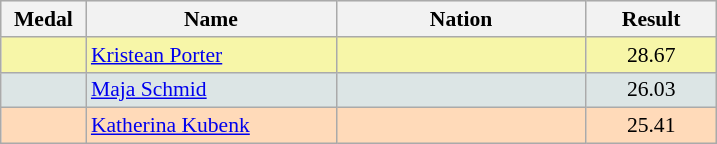<table class=wikitable style="border:1px solid #AAAAAA;font-size:90%">
<tr bgcolor="#E4E4E4">
<th width=50>Medal</th>
<th width=160>Name</th>
<th width=160>Nation</th>
<th width=80>Result</th>
</tr>
<tr bgcolor="#F7F6A8">
<td align="center"></td>
<td><a href='#'>Kristean Porter</a></td>
<td></td>
<td align="center">28.67</td>
</tr>
<tr bgcolor="#DCE5E5">
<td align="center"></td>
<td><a href='#'>Maja Schmid</a></td>
<td></td>
<td align="center">26.03</td>
</tr>
<tr bgcolor="#FFDAB9">
<td align="center"></td>
<td><a href='#'>Katherina Kubenk</a></td>
<td></td>
<td align="center">25.41</td>
</tr>
</table>
